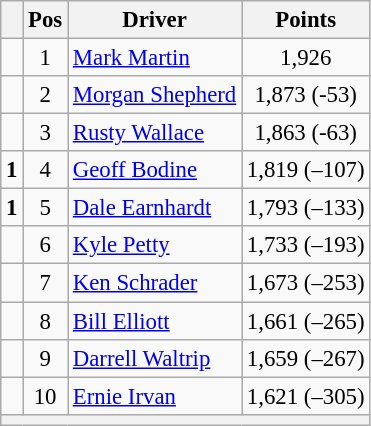<table class="wikitable" style="font-size: 95%;">
<tr>
<th></th>
<th>Pos</th>
<th>Driver</th>
<th>Points</th>
</tr>
<tr>
<td align="left"></td>
<td style="text-align:center;">1</td>
<td><a href='#'>Mark Martin</a></td>
<td style="text-align:center;">1,926</td>
</tr>
<tr>
<td align="left"></td>
<td style="text-align:center;">2</td>
<td><a href='#'>Morgan Shepherd</a></td>
<td style="text-align:center;">1,873 (-53)</td>
</tr>
<tr>
<td align="left"></td>
<td style="text-align:center;">3</td>
<td><a href='#'>Rusty Wallace</a></td>
<td style="text-align:center;">1,863 (-63)</td>
</tr>
<tr>
<td align="left">  <strong>1</strong></td>
<td style="text-align:center;">4</td>
<td><a href='#'>Geoff Bodine</a></td>
<td style="text-align:center;">1,819 (–107)</td>
</tr>
<tr>
<td align="left">  <strong>1</strong></td>
<td style="text-align:center;">5</td>
<td><a href='#'>Dale Earnhardt</a></td>
<td style="text-align:center;">1,793 (–133)</td>
</tr>
<tr>
<td align="left"></td>
<td style="text-align:center;">6</td>
<td><a href='#'>Kyle Petty</a></td>
<td style="text-align:center;">1,733 (–193)</td>
</tr>
<tr>
<td align="left"></td>
<td style="text-align:center;">7</td>
<td><a href='#'>Ken Schrader</a></td>
<td style="text-align:center;">1,673 (–253)</td>
</tr>
<tr>
<td align="left"></td>
<td style="text-align:center;">8</td>
<td><a href='#'>Bill Elliott</a></td>
<td style="text-align:center;">1,661 (–265)</td>
</tr>
<tr>
<td align="left"></td>
<td style="text-align:center;">9</td>
<td><a href='#'>Darrell Waltrip</a></td>
<td style="text-align:center;">1,659 (–267)</td>
</tr>
<tr>
<td align="left"></td>
<td style="text-align:center;">10</td>
<td><a href='#'>Ernie Irvan</a></td>
<td style="text-align:center;">1,621 (–305)</td>
</tr>
<tr class="sortbottom">
<th colspan="9"></th>
</tr>
</table>
